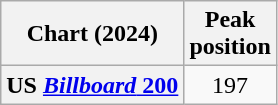<table class="wikitable sortable plainrowheaders" style="text-align:center">
<tr>
<th scope="col">Chart (2024)</th>
<th scope="col">Peak<br>position</th>
</tr>
<tr>
<th scope="row">US <a href='#'><em>Billboard</em> 200</a></th>
<td>197</td>
</tr>
</table>
